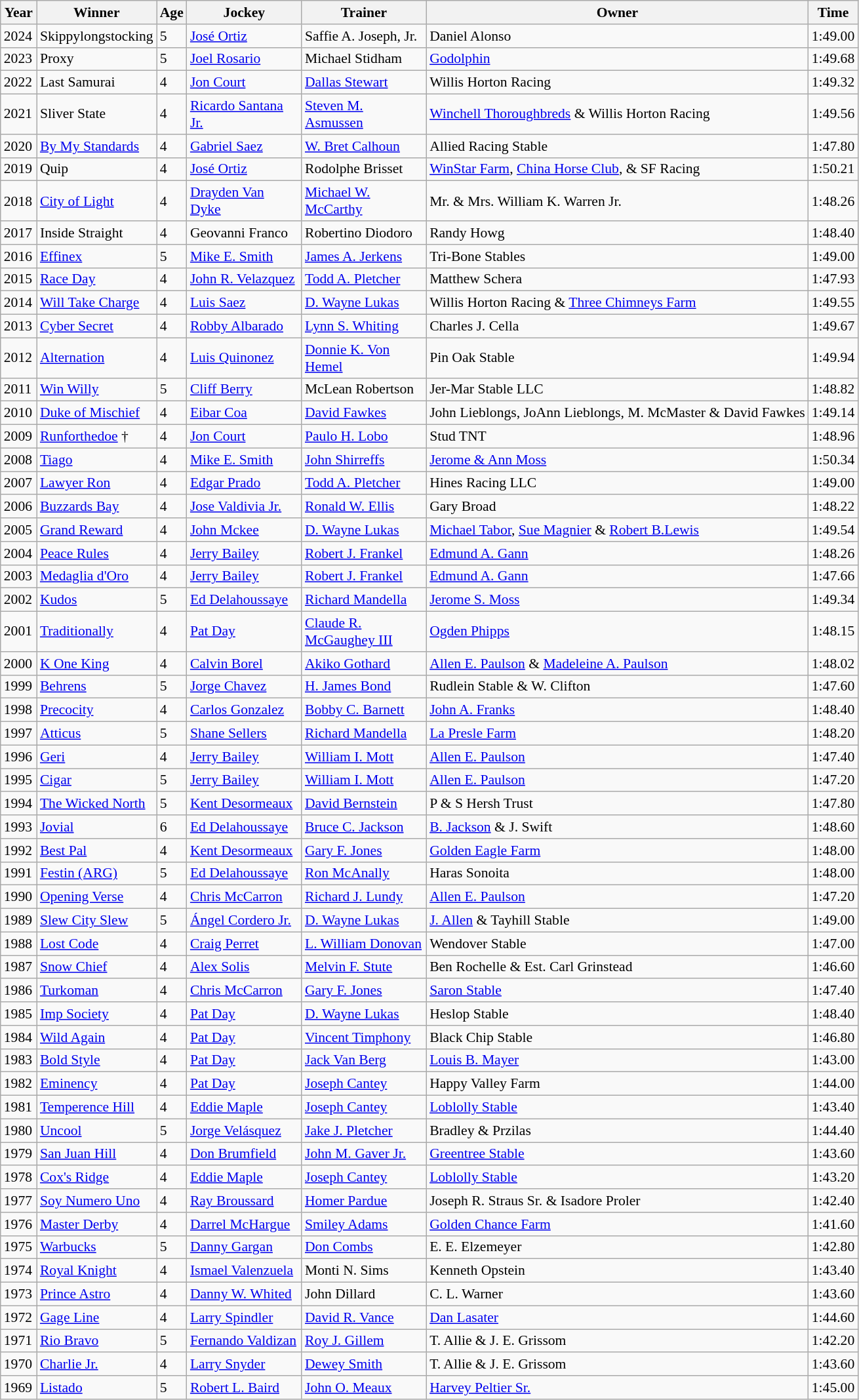<table class="wikitable sortable" style="font-size:90%">
<tr>
<th style="width:30px">Year<br></th>
<th style="width:110px">Winner<br></th>
<th style="width:20px">Age<br></th>
<th style="width:110px">Jockey<br></th>
<th style="width:120px">Trainer<br></th>
<th>Owner<br></th>
<th style="width:25px">Time<br></th>
</tr>
<tr>
<td>2024</td>
<td>Skippylongstocking</td>
<td>5</td>
<td><a href='#'>José Ortiz</a></td>
<td>Saffie A. Joseph, Jr.</td>
<td>Daniel Alonso</td>
<td>1:49.00</td>
</tr>
<tr>
<td>2023</td>
<td>Proxy</td>
<td>5</td>
<td><a href='#'>Joel Rosario</a></td>
<td>Michael Stidham</td>
<td><a href='#'>Godolphin</a></td>
<td>1:49.68</td>
</tr>
<tr>
<td>2022</td>
<td>Last Samurai</td>
<td>4</td>
<td><a href='#'>Jon Court</a></td>
<td><a href='#'>Dallas Stewart</a></td>
<td>Willis Horton Racing</td>
<td>1:49.32</td>
</tr>
<tr>
<td>2021</td>
<td>Sliver State</td>
<td>4</td>
<td><a href='#'>Ricardo Santana Jr.</a></td>
<td><a href='#'>Steven M. Asmussen</a></td>
<td><a href='#'>Winchell Thoroughbreds</a> & Willis Horton Racing</td>
<td>1:49.56</td>
</tr>
<tr>
<td>2020</td>
<td><a href='#'>By My Standards</a></td>
<td>4</td>
<td><a href='#'>Gabriel Saez</a></td>
<td><a href='#'>W. Bret Calhoun</a></td>
<td>Allied Racing Stable</td>
<td>1:47.80</td>
</tr>
<tr>
<td>2019</td>
<td>Quip</td>
<td>4</td>
<td><a href='#'>José Ortiz</a></td>
<td>Rodolphe Brisset</td>
<td><a href='#'>WinStar Farm</a>, <a href='#'>China Horse Club</a>, & SF Racing</td>
<td>1:50.21</td>
</tr>
<tr>
<td>2018</td>
<td><a href='#'>City of Light</a></td>
<td>4</td>
<td><a href='#'>Drayden Van Dyke</a></td>
<td><a href='#'>Michael W. McCarthy</a></td>
<td>Mr. & Mrs. William K. Warren Jr.</td>
<td>1:48.26</td>
</tr>
<tr>
<td>2017</td>
<td>Inside Straight</td>
<td>4</td>
<td>Geovanni Franco</td>
<td>Robertino Diodoro</td>
<td>Randy Howg</td>
<td>1:48.40</td>
</tr>
<tr>
<td>2016</td>
<td><a href='#'>Effinex</a></td>
<td>5</td>
<td><a href='#'>Mike E. Smith</a></td>
<td><a href='#'>James A. Jerkens</a></td>
<td>Tri-Bone Stables</td>
<td>1:49.00</td>
</tr>
<tr>
<td>2015</td>
<td><a href='#'>Race Day</a></td>
<td>4</td>
<td><a href='#'>John R. Velazquez</a></td>
<td><a href='#'>Todd A. Pletcher</a></td>
<td>Matthew Schera</td>
<td>1:47.93</td>
</tr>
<tr>
<td>2014</td>
<td><a href='#'>Will Take Charge</a></td>
<td>4</td>
<td><a href='#'>Luis Saez</a></td>
<td><a href='#'>D. Wayne Lukas</a></td>
<td>Willis Horton Racing & <a href='#'>Three Chimneys Farm</a></td>
<td>1:49.55</td>
</tr>
<tr>
<td>2013</td>
<td><a href='#'>Cyber Secret</a></td>
<td>4</td>
<td><a href='#'>Robby Albarado</a></td>
<td><a href='#'>Lynn S. Whiting</a></td>
<td>Charles J. Cella</td>
<td>1:49.67</td>
</tr>
<tr>
<td>2012</td>
<td><a href='#'>Alternation</a></td>
<td>4</td>
<td><a href='#'>Luis Quinonez</a></td>
<td><a href='#'>Donnie K. Von Hemel</a></td>
<td>Pin Oak Stable</td>
<td>1:49.94</td>
</tr>
<tr>
<td>2011</td>
<td><a href='#'>Win Willy</a></td>
<td>5</td>
<td><a href='#'>Cliff Berry</a></td>
<td>McLean Robertson</td>
<td>Jer-Mar Stable LLC</td>
<td>1:48.82</td>
</tr>
<tr>
<td>2010</td>
<td><a href='#'>Duke of Mischief</a></td>
<td>4</td>
<td><a href='#'>Eibar Coa</a></td>
<td><a href='#'>David Fawkes</a></td>
<td>John Lieblongs, JoAnn Lieblongs, M. McMaster & David Fawkes</td>
<td>1:49.14</td>
</tr>
<tr>
<td>2009</td>
<td><a href='#'>Runforthedoe</a> †</td>
<td>4</td>
<td><a href='#'>Jon Court</a></td>
<td><a href='#'>Paulo H. Lobo</a></td>
<td>Stud TNT</td>
<td>1:48.96</td>
</tr>
<tr>
<td>2008</td>
<td><a href='#'>Tiago</a></td>
<td>4</td>
<td><a href='#'>Mike E. Smith</a></td>
<td><a href='#'>John Shirreffs</a></td>
<td><a href='#'>Jerome & Ann Moss</a></td>
<td>1:50.34</td>
</tr>
<tr>
<td>2007</td>
<td><a href='#'>Lawyer Ron</a></td>
<td>4</td>
<td><a href='#'>Edgar Prado</a></td>
<td><a href='#'>Todd A. Pletcher</a></td>
<td>Hines Racing LLC</td>
<td>1:49.00</td>
</tr>
<tr>
<td>2006</td>
<td><a href='#'>Buzzards Bay</a></td>
<td>4</td>
<td><a href='#'>Jose Valdivia Jr.</a></td>
<td><a href='#'>Ronald W. Ellis</a></td>
<td>Gary Broad</td>
<td>1:48.22</td>
</tr>
<tr>
<td>2005</td>
<td><a href='#'>Grand Reward</a></td>
<td>4</td>
<td><a href='#'>John Mckee</a></td>
<td><a href='#'>D. Wayne Lukas</a></td>
<td><a href='#'>Michael Tabor</a>, <a href='#'>Sue Magnier</a> & <a href='#'>Robert B.Lewis</a></td>
<td>1:49.54</td>
</tr>
<tr>
<td>2004</td>
<td><a href='#'>Peace Rules</a></td>
<td>4</td>
<td><a href='#'>Jerry Bailey</a></td>
<td><a href='#'>Robert J. Frankel</a></td>
<td><a href='#'>Edmund A. Gann</a></td>
<td>1:48.26</td>
</tr>
<tr>
<td>2003</td>
<td><a href='#'>Medaglia d'Oro</a></td>
<td>4</td>
<td><a href='#'>Jerry Bailey</a></td>
<td><a href='#'>Robert J. Frankel</a></td>
<td><a href='#'>Edmund A. Gann</a></td>
<td>1:47.66</td>
</tr>
<tr>
<td>2002</td>
<td><a href='#'>Kudos</a></td>
<td>5</td>
<td><a href='#'>Ed Delahoussaye</a></td>
<td><a href='#'>Richard Mandella</a></td>
<td><a href='#'>Jerome S. Moss</a></td>
<td>1:49.34</td>
</tr>
<tr>
<td>2001</td>
<td><a href='#'>Traditionally</a></td>
<td>4</td>
<td><a href='#'>Pat Day</a></td>
<td><a href='#'>Claude R. McGaughey III</a></td>
<td><a href='#'>Ogden Phipps</a></td>
<td>1:48.15</td>
</tr>
<tr>
<td>2000</td>
<td><a href='#'>K One King</a></td>
<td>4</td>
<td><a href='#'>Calvin Borel</a></td>
<td><a href='#'>Akiko Gothard</a></td>
<td><a href='#'>Allen E. Paulson</a> &  <a href='#'>Madeleine A. Paulson</a></td>
<td>1:48.02</td>
</tr>
<tr>
<td>1999</td>
<td><a href='#'>Behrens</a></td>
<td>5</td>
<td><a href='#'>Jorge Chavez</a></td>
<td><a href='#'>H. James Bond</a></td>
<td>Rudlein Stable & W. Clifton</td>
<td>1:47.60</td>
</tr>
<tr>
<td>1998</td>
<td><a href='#'>Precocity</a></td>
<td>4</td>
<td><a href='#'>Carlos Gonzalez</a></td>
<td><a href='#'>Bobby C. Barnett</a></td>
<td><a href='#'>John A. Franks</a></td>
<td>1:48.40</td>
</tr>
<tr>
<td>1997</td>
<td><a href='#'>Atticus</a></td>
<td>5</td>
<td><a href='#'>Shane Sellers</a></td>
<td><a href='#'>Richard Mandella</a></td>
<td><a href='#'>La Presle Farm</a></td>
<td>1:48.20</td>
</tr>
<tr>
<td>1996</td>
<td><a href='#'>Geri</a></td>
<td>4</td>
<td><a href='#'>Jerry Bailey</a></td>
<td><a href='#'>William I. Mott</a></td>
<td><a href='#'>Allen E. Paulson</a></td>
<td>1:47.40</td>
</tr>
<tr>
<td>1995</td>
<td><a href='#'>Cigar</a></td>
<td>5</td>
<td><a href='#'>Jerry Bailey</a></td>
<td><a href='#'>William I. Mott</a></td>
<td><a href='#'>Allen E. Paulson</a></td>
<td>1:47.20</td>
</tr>
<tr>
<td>1994</td>
<td><a href='#'>The Wicked North</a></td>
<td>5</td>
<td><a href='#'>Kent Desormeaux</a></td>
<td><a href='#'>David Bernstein</a></td>
<td>P & S Hersh Trust</td>
<td>1:47.80</td>
</tr>
<tr>
<td>1993</td>
<td><a href='#'>Jovial</a></td>
<td>6</td>
<td><a href='#'>Ed Delahoussaye</a></td>
<td><a href='#'>Bruce C. Jackson</a></td>
<td><a href='#'>B. Jackson</a> & J. Swift</td>
<td>1:48.60</td>
</tr>
<tr>
<td>1992</td>
<td><a href='#'>Best Pal</a></td>
<td>4</td>
<td><a href='#'>Kent Desormeaux</a></td>
<td><a href='#'>Gary F. Jones</a></td>
<td><a href='#'>Golden Eagle Farm</a></td>
<td>1:48.00</td>
</tr>
<tr>
<td>1991</td>
<td><a href='#'>Festin (ARG)</a></td>
<td>5</td>
<td><a href='#'>Ed Delahoussaye</a></td>
<td><a href='#'>Ron McAnally</a></td>
<td>Haras Sonoita</td>
<td>1:48.00</td>
</tr>
<tr>
<td>1990</td>
<td><a href='#'>Opening Verse</a></td>
<td>4</td>
<td><a href='#'>Chris McCarron</a></td>
<td><a href='#'>Richard J. Lundy</a></td>
<td><a href='#'>Allen E. Paulson</a></td>
<td>1:47.20</td>
</tr>
<tr>
<td>1989</td>
<td><a href='#'>Slew City Slew</a></td>
<td>5</td>
<td><a href='#'>Ángel Cordero Jr.</a></td>
<td><a href='#'>D. Wayne Lukas</a></td>
<td><a href='#'>J. Allen</a> & Tayhill Stable</td>
<td>1:49.00</td>
</tr>
<tr>
<td>1988</td>
<td><a href='#'>Lost Code</a></td>
<td>4</td>
<td><a href='#'>Craig Perret</a></td>
<td><a href='#'>L. William Donovan</a></td>
<td>Wendover Stable</td>
<td>1:47.00</td>
</tr>
<tr>
<td>1987</td>
<td><a href='#'>Snow Chief</a></td>
<td>4</td>
<td><a href='#'>Alex Solis</a></td>
<td><a href='#'>Melvin F. Stute</a></td>
<td>Ben Rochelle & Est. Carl Grinstead</td>
<td>1:46.60</td>
</tr>
<tr>
<td>1986</td>
<td><a href='#'>Turkoman</a></td>
<td>4</td>
<td><a href='#'>Chris McCarron</a></td>
<td><a href='#'>Gary F. Jones</a></td>
<td><a href='#'>Saron Stable</a></td>
<td>1:47.40</td>
</tr>
<tr>
<td>1985</td>
<td><a href='#'>Imp Society</a></td>
<td>4</td>
<td><a href='#'>Pat Day</a></td>
<td><a href='#'>D. Wayne Lukas</a></td>
<td>Heslop Stable</td>
<td>1:48.40</td>
</tr>
<tr>
<td>1984</td>
<td><a href='#'>Wild Again</a></td>
<td>4</td>
<td><a href='#'>Pat Day</a></td>
<td><a href='#'>Vincent Timphony</a></td>
<td>Black Chip Stable</td>
<td>1:46.80</td>
</tr>
<tr>
<td>1983</td>
<td><a href='#'>Bold Style</a></td>
<td>4</td>
<td><a href='#'>Pat Day</a></td>
<td><a href='#'>Jack Van Berg</a></td>
<td><a href='#'>Louis B. Mayer</a></td>
<td>1:43.00</td>
</tr>
<tr>
<td>1982</td>
<td><a href='#'>Eminency</a></td>
<td>4</td>
<td><a href='#'>Pat Day</a></td>
<td><a href='#'>Joseph Cantey</a></td>
<td>Happy Valley Farm</td>
<td>1:44.00</td>
</tr>
<tr>
<td>1981</td>
<td><a href='#'>Temperence Hill</a></td>
<td>4</td>
<td><a href='#'>Eddie Maple</a></td>
<td><a href='#'>Joseph Cantey</a></td>
<td><a href='#'>Loblolly Stable</a></td>
<td>1:43.40</td>
</tr>
<tr>
<td>1980</td>
<td><a href='#'>Uncool</a></td>
<td>5</td>
<td><a href='#'>Jorge Velásquez</a></td>
<td><a href='#'>Jake J. Pletcher</a></td>
<td>Bradley & Przilas</td>
<td>1:44.40</td>
</tr>
<tr>
<td>1979</td>
<td><a href='#'>San Juan Hill</a></td>
<td>4</td>
<td><a href='#'>Don Brumfield</a></td>
<td><a href='#'>John M. Gaver Jr.</a></td>
<td><a href='#'>Greentree Stable</a></td>
<td>1:43.60</td>
</tr>
<tr>
<td>1978</td>
<td><a href='#'>Cox's Ridge</a></td>
<td>4</td>
<td><a href='#'>Eddie Maple</a></td>
<td><a href='#'>Joseph Cantey</a></td>
<td><a href='#'>Loblolly Stable</a></td>
<td>1:43.20</td>
</tr>
<tr>
<td>1977</td>
<td><a href='#'>Soy Numero Uno</a></td>
<td>4</td>
<td><a href='#'>Ray Broussard</a></td>
<td><a href='#'>Homer Pardue</a></td>
<td>Joseph R. Straus Sr. & Isadore Proler</td>
<td>1:42.40</td>
</tr>
<tr>
<td>1976</td>
<td><a href='#'>Master Derby</a></td>
<td>4</td>
<td><a href='#'>Darrel McHargue</a></td>
<td><a href='#'>Smiley Adams</a></td>
<td><a href='#'>Golden Chance Farm</a></td>
<td>1:41.60</td>
</tr>
<tr>
<td>1975</td>
<td><a href='#'>Warbucks</a></td>
<td>5</td>
<td><a href='#'>Danny Gargan</a></td>
<td><a href='#'>Don Combs</a></td>
<td>E. E. Elzemeyer</td>
<td>1:42.80</td>
</tr>
<tr>
<td>1974</td>
<td><a href='#'>Royal Knight</a></td>
<td>4</td>
<td><a href='#'>Ismael Valenzuela</a></td>
<td>Monti N. Sims</td>
<td>Kenneth Opstein</td>
<td>1:43.40</td>
</tr>
<tr>
<td>1973</td>
<td><a href='#'>Prince Astro</a></td>
<td>4</td>
<td><a href='#'>Danny W. Whited</a></td>
<td>John Dillard</td>
<td>C. L. Warner</td>
<td>1:43.60</td>
</tr>
<tr>
<td>1972</td>
<td><a href='#'>Gage Line</a></td>
<td>4</td>
<td><a href='#'>Larry Spindler</a></td>
<td><a href='#'>David R. Vance</a></td>
<td><a href='#'>Dan Lasater</a></td>
<td>1:44.60</td>
</tr>
<tr>
<td>1971</td>
<td><a href='#'>Rio Bravo</a></td>
<td>5</td>
<td><a href='#'>Fernando Valdizan</a></td>
<td><a href='#'>Roy J. Gillem</a></td>
<td>T. Allie & J. E. Grissom</td>
<td>1:42.20</td>
</tr>
<tr>
<td>1970</td>
<td><a href='#'>Charlie Jr.</a></td>
<td>4</td>
<td><a href='#'>Larry Snyder</a></td>
<td><a href='#'>Dewey Smith</a></td>
<td>T. Allie & J. E. Grissom</td>
<td>1:43.60</td>
</tr>
<tr>
<td>1969</td>
<td><a href='#'>Listado</a></td>
<td>5</td>
<td><a href='#'>Robert L. Baird</a></td>
<td><a href='#'>John O. Meaux</a></td>
<td><a href='#'>Harvey Peltier Sr.</a></td>
<td>1:45.00</td>
</tr>
</table>
